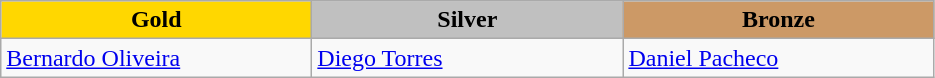<table class="wikitable" style="text-align:left">
<tr align="center">
<td width=200 bgcolor=gold><strong>Gold</strong></td>
<td width=200 bgcolor=silver><strong>Silver</strong></td>
<td width=200 bgcolor=CC9966><strong>Bronze</strong></td>
</tr>
<tr>
<td><a href='#'>Bernardo Oliveira</a><br><em></em></td>
<td><a href='#'>Diego Torres</a><br><em></em></td>
<td><a href='#'>Daniel Pacheco</a><br><em></em></td>
</tr>
</table>
